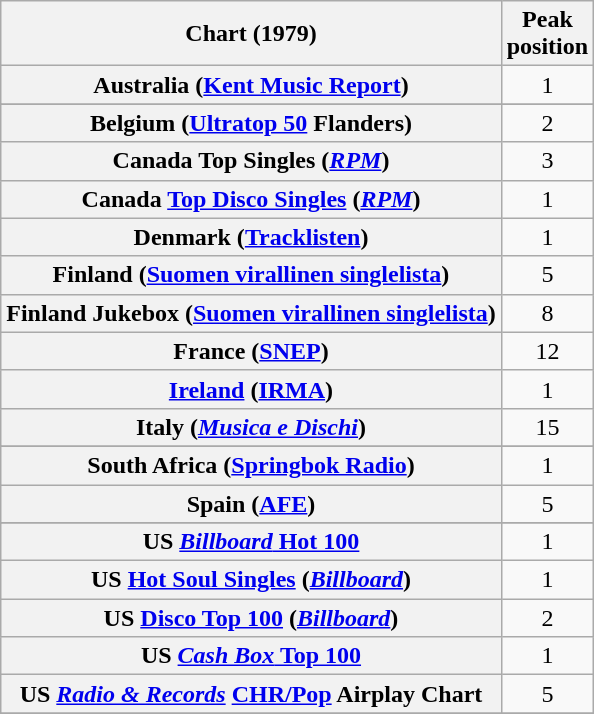<table class="wikitable sortable plainrowheaders" style="text-align:center">
<tr>
<th scope="col">Chart (1979)</th>
<th scope="col">Peak<br>position</th>
</tr>
<tr>
<th scope="row">Australia (<a href='#'>Kent Music Report</a>)</th>
<td>1</td>
</tr>
<tr>
</tr>
<tr>
<th scope="row">Belgium (<a href='#'>Ultratop 50</a> Flanders)</th>
<td>2</td>
</tr>
<tr>
<th scope="row">Canada Top Singles (<a href='#'><em>RPM</em></a>)</th>
<td>3</td>
</tr>
<tr>
<th scope="row">Canada <a href='#'>Top Disco Singles</a> (<a href='#'><em>RPM</em></a>)</th>
<td>1</td>
</tr>
<tr>
<th scope="row">Denmark (<a href='#'>Tracklisten</a>)</th>
<td>1</td>
</tr>
<tr>
<th scope="row">Finland (<a href='#'>Suomen virallinen singlelista</a>)</th>
<td>5</td>
</tr>
<tr>
<th scope="row">Finland Jukebox (<a href='#'>Suomen virallinen singlelista</a>)</th>
<td>8</td>
</tr>
<tr>
<th scope="row">France (<a href='#'>SNEP</a>)</th>
<td>12</td>
</tr>
<tr>
<th scope="row"><a href='#'>Ireland</a> (<a href='#'>IRMA</a>)</th>
<td>1</td>
</tr>
<tr>
<th scope="row">Italy (<em><a href='#'>Musica e Dischi</a></em>)</th>
<td>15</td>
</tr>
<tr>
</tr>
<tr>
</tr>
<tr>
</tr>
<tr>
</tr>
<tr>
<th scope="row">South Africa (<a href='#'>Springbok Radio</a>)</th>
<td>1</td>
</tr>
<tr>
<th scope="row">Spain (<a href='#'>AFE</a>)</th>
<td>5</td>
</tr>
<tr>
</tr>
<tr>
</tr>
<tr>
</tr>
<tr>
<th scope="row">US <a href='#'><em>Billboard</em> Hot 100</a></th>
<td>1</td>
</tr>
<tr>
<th scope="row">US <a href='#'>Hot Soul Singles</a> (<a href='#'><em>Billboard</em></a>)</th>
<td>1</td>
</tr>
<tr>
<th scope="row">US <a href='#'>Disco Top 100</a> (<a href='#'><em>Billboard</em></a>)</th>
<td>2</td>
</tr>
<tr>
<th scope="row">US <a href='#'><em>Cash Box</em> Top 100</a></th>
<td>1</td>
</tr>
<tr>
<th scope="row">US <em><a href='#'>Radio & Records</a></em> <a href='#'>CHR/Pop</a> Airplay Chart</th>
<td>5</td>
</tr>
<tr>
</tr>
</table>
